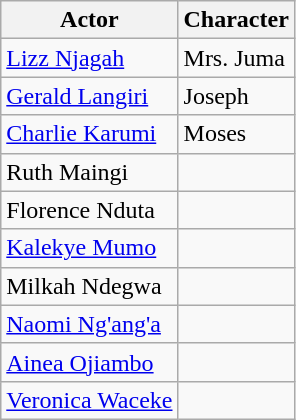<table class ="wikitable sortable">
<tr>
<th>Actor</th>
<th>Character</th>
</tr>
<tr>
<td><a href='#'>Lizz Njagah</a></td>
<td>Mrs. Juma</td>
</tr>
<tr>
<td><a href='#'>Gerald Langiri</a></td>
<td>Joseph</td>
</tr>
<tr>
<td><a href='#'>Charlie Karumi</a></td>
<td>Moses</td>
</tr>
<tr>
<td>Ruth Maingi</td>
<td></td>
</tr>
<tr>
<td>Florence Nduta</td>
<td></td>
</tr>
<tr>
<td><a href='#'>Kalekye Mumo</a></td>
<td></td>
</tr>
<tr>
<td>Milkah Ndegwa</td>
<td></td>
</tr>
<tr>
<td><a href='#'>Naomi Ng'ang'a</a></td>
<td></td>
</tr>
<tr>
<td><a href='#'>Ainea Ojiambo</a></td>
<td></td>
</tr>
<tr>
<td><a href='#'>Veronica Waceke</a></td>
<td></td>
</tr>
</table>
